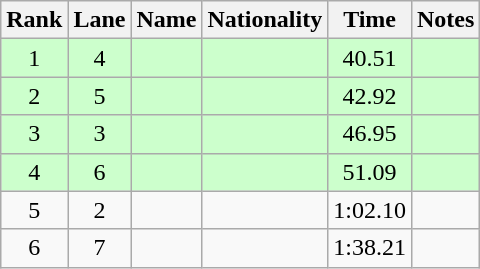<table class="wikitable sortable" style="text-align:center">
<tr>
<th>Rank</th>
<th>Lane</th>
<th>Name</th>
<th>Nationality</th>
<th>Time</th>
<th>Notes</th>
</tr>
<tr bgcolor=ccffcc>
<td>1</td>
<td>4</td>
<td align=left></td>
<td align=left></td>
<td>40.51</td>
<td><strong></strong> <strong></strong></td>
</tr>
<tr bgcolor=ccffcc>
<td>2</td>
<td>5</td>
<td align=left></td>
<td align=left></td>
<td>42.92</td>
<td><strong></strong></td>
</tr>
<tr bgcolor=ccffcc>
<td>3</td>
<td>3</td>
<td align=left></td>
<td align=left></td>
<td>46.95</td>
<td><strong></strong></td>
</tr>
<tr bgcolor=ccffcc>
<td>4</td>
<td>6</td>
<td align=left></td>
<td align=left></td>
<td>51.09</td>
<td><strong></strong></td>
</tr>
<tr>
<td>5</td>
<td>2</td>
<td align=left></td>
<td align=left></td>
<td>1:02.10</td>
<td></td>
</tr>
<tr>
<td>6</td>
<td>7</td>
<td align=left></td>
<td align=left></td>
<td>1:38.21</td>
<td></td>
</tr>
</table>
